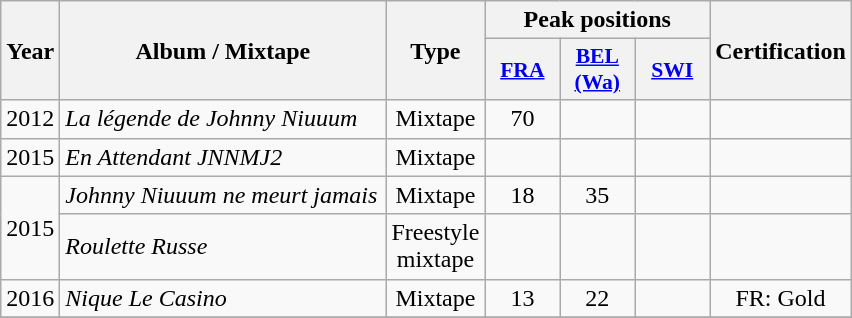<table class="wikitable">
<tr>
<th align="center" rowspan="2" width="10">Year</th>
<th align="center" rowspan="2" width="210">Album / Mixtape</th>
<th align="center" rowspan="2" width="40">Type</th>
<th align="center" colspan="3" width="20">Peak positions</th>
<th align="center" rowspan="2" width="70">Certification</th>
</tr>
<tr>
<th scope="col" style="width:3em;font-size:90%;"><a href='#'>FRA</a><br></th>
<th scope="col" style="width:3em;font-size:90%;"><a href='#'>BEL <br>(Wa)</a><br></th>
<th scope="col" style="width:3em;font-size:90%;"><a href='#'>SWI</a><br></th>
</tr>
<tr>
<td style="text-align:center;">2012</td>
<td><em>La légende de Johnny Niuuum</em></td>
<td style="text-align:center;">Mixtape</td>
<td style="text-align:center;">70</td>
<td style="text-align:center;"></td>
<td style="text-align:center;"></td>
<td style="text-align:center;"></td>
</tr>
<tr>
<td style="text-align:center;">2015</td>
<td><em>En Attendant JNNMJ2</em> <br></td>
<td style="text-align:center;">Mixtape</td>
<td style="text-align:center;"></td>
<td style="text-align:center;"></td>
<td style="text-align:center;"></td>
<td style="text-align:center;"></td>
</tr>
<tr>
<td style="text-align:center;" rowspan=2>2015</td>
<td><em>Johnny Niuuum ne meurt jamais</em></td>
<td style="text-align:center;">Mixtape</td>
<td style="text-align:center;">18</td>
<td style="text-align:center;">35</td>
<td style="text-align:center;"></td>
<td style="text-align:center;"></td>
</tr>
<tr>
<td><em>Roulette Russe</em></td>
<td style="text-align:center;">Freestyle mixtape</td>
<td style="text-align:center;"></td>
<td style="text-align:center;"></td>
<td style="text-align:center;"></td>
<td style="text-align:center;"></td>
</tr>
<tr>
<td style="text-align:center;">2016</td>
<td><em>Nique Le Casino</em></td>
<td style="text-align:center;">Mixtape</td>
<td style="text-align:center;">13</td>
<td style="text-align:center;">22</td>
<td style="text-align:center;"></td>
<td style="text-align:center;">FR: Gold</td>
</tr>
<tr>
</tr>
</table>
